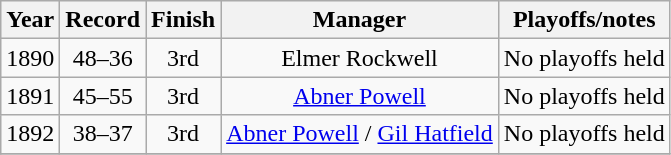<table class="wikitable">
<tr style="background: #F2F2F2;">
<th>Year</th>
<th>Record</th>
<th>Finish</th>
<th>Manager</th>
<th>Playoffs/notes</th>
</tr>
<tr align=center>
<td>1890</td>
<td>48–36</td>
<td>3rd</td>
<td>Elmer Rockwell</td>
<td>No playoffs held</td>
</tr>
<tr align=center>
<td>1891</td>
<td>45–55</td>
<td>3rd</td>
<td><a href='#'>Abner Powell</a></td>
<td>No playoffs held</td>
</tr>
<tr align=center>
<td>1892</td>
<td>38–37</td>
<td>3rd</td>
<td><a href='#'>Abner Powell</a> / <a href='#'>Gil Hatfield</a></td>
<td>No playoffs held</td>
</tr>
<tr align=center>
</tr>
</table>
